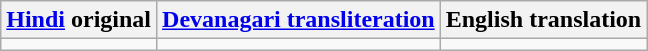<table class="wikitable">
<tr>
<th><a href='#'>Hindi</a> original</th>
<th><a href='#'>Devanagari transliteration</a></th>
<th>English translation</th>
</tr>
<tr style="text-align:center;vertical-align:top;white-space:nowrap;">
<td></td>
<td></td>
<td></td>
</tr>
</table>
